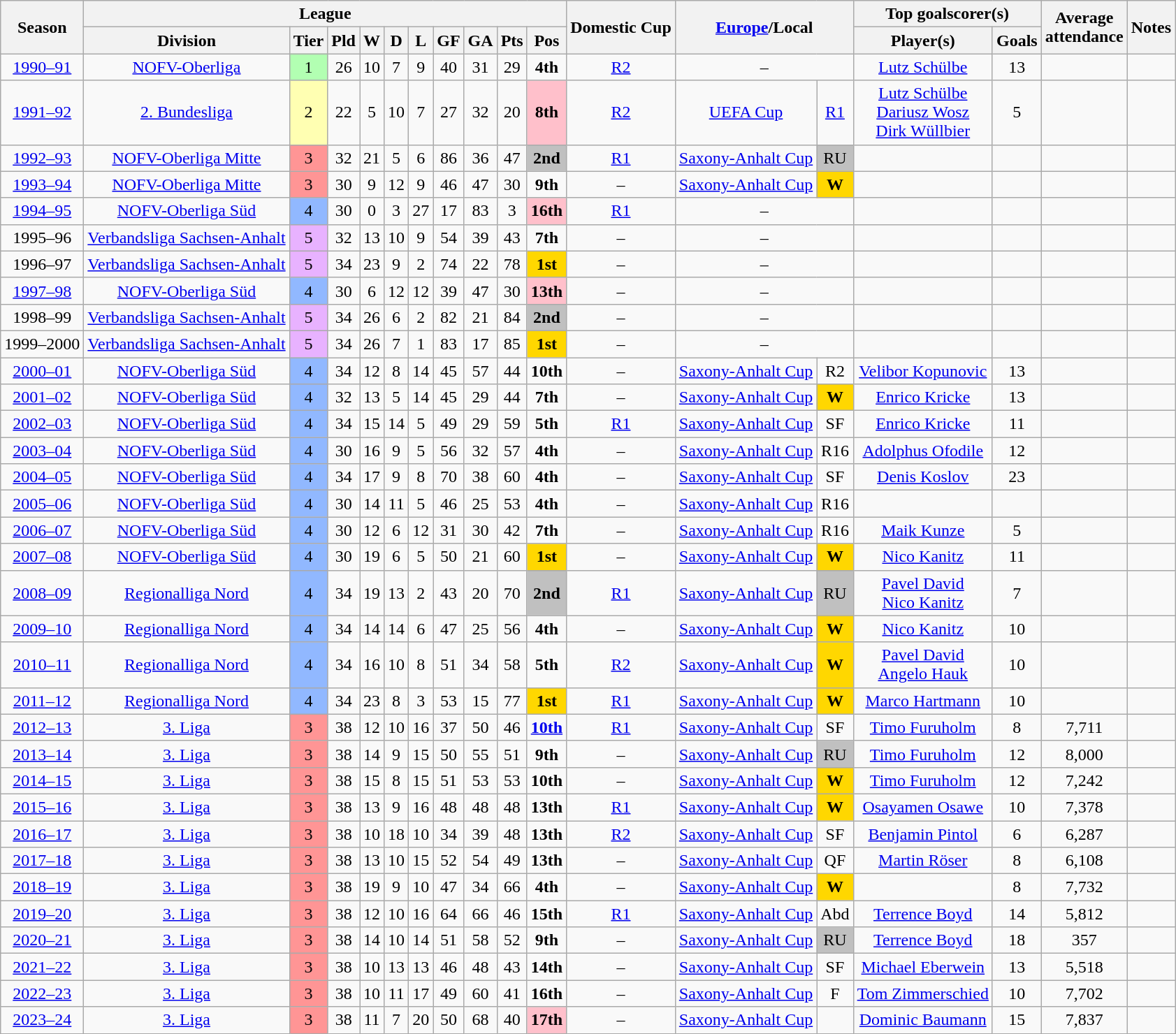<table class="wikitable" style="text-align: center">
<tr>
<th rowspan=2>Season</th>
<th colspan=10>League</th>
<th rowspan=2>Domestic Cup</th>
<th rowspan=2 colspan=2><a href='#'>Europe</a>/Local</th>
<th colspan=2>Top goalscorer(s)</th>
<th rowspan=2>Average<br>attendance</th>
<th rowspan=2>Notes</th>
</tr>
<tr>
<th>Division</th>
<th>Tier</th>
<th>Pld</th>
<th>W</th>
<th>D</th>
<th>L</th>
<th>GF</th>
<th>GA</th>
<th>Pts</th>
<th>Pos</th>
<th>Player(s)</th>
<th>Goals</th>
</tr>
<tr>
<td><a href='#'>1990–91</a></td>
<td><a href='#'>NOFV-Oberliga</a></td>
<td bgcolor="#b2ffb2">1</td>
<td>26</td>
<td>10</td>
<td>7</td>
<td>9</td>
<td>40</td>
<td>31</td>
<td>29</td>
<td><strong>4th</strong></td>
<td><a href='#'>R2</a></td>
<td colspan=2>–</td>
<td><a href='#'>Lutz Schülbe</a></td>
<td>13</td>
<td></td>
<td></td>
</tr>
<tr>
<td><a href='#'>1991–92</a></td>
<td><a href='#'>2. Bundesliga</a></td>
<td bgcolor="#ffffb2">2</td>
<td>22</td>
<td>5</td>
<td>10</td>
<td>7</td>
<td>27</td>
<td>32</td>
<td>20</td>
<td bgcolor=Pink><strong>8th</strong></td>
<td><a href='#'>R2</a></td>
<td><a href='#'>UEFA Cup</a></td>
<td><a href='#'>R1</a></td>
<td><a href='#'>Lutz Schülbe</a><br><a href='#'>Dariusz Wosz</a><br><a href='#'>Dirk Wüllbier</a></td>
<td>5</td>
<td></td>
<td></td>
</tr>
<tr>
<td><a href='#'>1992–93</a></td>
<td><a href='#'>NOFV-Oberliga Mitte</a></td>
<td bgcolor="#ff9595">3</td>
<td>32</td>
<td>21</td>
<td>5</td>
<td>6</td>
<td>86</td>
<td>36</td>
<td>47</td>
<td bgcolor=silver><strong>2nd</strong></td>
<td><a href='#'>R1</a></td>
<td><a href='#'>Saxony-Anhalt Cup</a></td>
<td bgcolor="silver">RU</td>
<td></td>
<td></td>
<td></td>
<td></td>
</tr>
<tr>
<td><a href='#'>1993–94</a></td>
<td><a href='#'>NOFV-Oberliga Mitte</a></td>
<td bgcolor="#ff9595">3</td>
<td>30</td>
<td>9</td>
<td>12</td>
<td>9</td>
<td>46</td>
<td>47</td>
<td>30</td>
<td><strong>9th</strong></td>
<td>–</td>
<td><a href='#'>Saxony-Anhalt Cup</a></td>
<td bgcolor="gold"><strong>W</strong></td>
<td></td>
<td></td>
<td></td>
<td></td>
</tr>
<tr>
<td><a href='#'>1994–95</a></td>
<td><a href='#'>NOFV-Oberliga Süd</a></td>
<td bgcolor="91b8ff">4</td>
<td>30</td>
<td>0</td>
<td>3</td>
<td>27</td>
<td>17</td>
<td>83</td>
<td>3</td>
<td bgcolor=Pink><strong>16th</strong></td>
<td><a href='#'>R1</a></td>
<td colspan=2>–</td>
<td></td>
<td></td>
<td></td>
<td></td>
</tr>
<tr>
<td>1995–96</td>
<td><a href='#'>Verbandsliga Sachsen-Anhalt</a></td>
<td bgcolor="e8b2ff">5</td>
<td>32</td>
<td>13</td>
<td>10</td>
<td>9</td>
<td>54</td>
<td>39</td>
<td>43</td>
<td><strong>7th</strong></td>
<td>–</td>
<td colspan=2>–</td>
<td></td>
<td></td>
<td></td>
<td></td>
</tr>
<tr>
<td>1996–97</td>
<td><a href='#'>Verbandsliga Sachsen-Anhalt</a></td>
<td bgcolor="e8b2ff">5</td>
<td>34</td>
<td>23</td>
<td>9</td>
<td>2</td>
<td>74</td>
<td>22</td>
<td>78</td>
<td bgcolor="gold"><strong>1st</strong></td>
<td>–</td>
<td colspan=2>–</td>
<td></td>
<td></td>
<td></td>
<td></td>
</tr>
<tr>
<td><a href='#'>1997–98</a></td>
<td><a href='#'>NOFV-Oberliga Süd</a></td>
<td bgcolor="91b8ff">4</td>
<td>30</td>
<td>6</td>
<td>12</td>
<td>12</td>
<td>39</td>
<td>47</td>
<td>30</td>
<td bgcolor=Pink><strong>13th</strong></td>
<td>–</td>
<td colspan=2>–</td>
<td></td>
<td></td>
<td></td>
<td></td>
</tr>
<tr>
<td>1998–99</td>
<td><a href='#'>Verbandsliga Sachsen-Anhalt</a></td>
<td bgcolor="e8b2ff">5</td>
<td>34</td>
<td>26</td>
<td>6</td>
<td>2</td>
<td>82</td>
<td>21</td>
<td>84</td>
<td bgcolor=silver><strong>2nd</strong></td>
<td>–</td>
<td colspan=2>–</td>
<td></td>
<td></td>
<td></td>
<td></td>
</tr>
<tr>
<td>1999–2000</td>
<td><a href='#'>Verbandsliga Sachsen-Anhalt</a></td>
<td bgcolor="e8b2ff">5</td>
<td>34</td>
<td>26</td>
<td>7</td>
<td>1</td>
<td>83</td>
<td>17</td>
<td>85</td>
<td bgcolor="gold"><strong>1st</strong></td>
<td>–</td>
<td colspan=2>–</td>
<td></td>
<td></td>
<td></td>
<td></td>
</tr>
<tr>
<td><a href='#'>2000–01</a></td>
<td><a href='#'>NOFV-Oberliga Süd</a></td>
<td bgcolor="91b8ff">4</td>
<td>34</td>
<td>12</td>
<td>8</td>
<td>14</td>
<td>45</td>
<td>57</td>
<td>44</td>
<td><strong>10th</strong></td>
<td>–</td>
<td><a href='#'>Saxony-Anhalt Cup</a></td>
<td>R2</td>
<td><a href='#'>Velibor Kopunovic</a></td>
<td>13</td>
<td></td>
<td></td>
</tr>
<tr>
<td><a href='#'>2001–02</a></td>
<td><a href='#'>NOFV-Oberliga Süd</a></td>
<td bgcolor="91b8ff">4</td>
<td>32</td>
<td>13</td>
<td>5</td>
<td>14</td>
<td>45</td>
<td>29</td>
<td>44</td>
<td><strong>7th</strong></td>
<td>–</td>
<td><a href='#'>Saxony-Anhalt Cup</a></td>
<td bgcolor="gold"><strong>W</strong></td>
<td><a href='#'>Enrico Kricke</a></td>
<td>13</td>
<td></td>
<td></td>
</tr>
<tr>
<td><a href='#'>2002–03</a></td>
<td><a href='#'>NOFV-Oberliga Süd</a></td>
<td bgcolor="91b8ff">4</td>
<td>34</td>
<td>15</td>
<td>14</td>
<td>5</td>
<td>49</td>
<td>29</td>
<td>59</td>
<td><strong>5th</strong></td>
<td><a href='#'>R1</a></td>
<td><a href='#'>Saxony-Anhalt Cup</a></td>
<td>SF</td>
<td><a href='#'>Enrico Kricke</a></td>
<td>11</td>
<td></td>
<td></td>
</tr>
<tr>
<td><a href='#'>2003–04</a></td>
<td><a href='#'>NOFV-Oberliga Süd</a></td>
<td bgcolor="91b8ff">4</td>
<td>30</td>
<td>16</td>
<td>9</td>
<td>5</td>
<td>56</td>
<td>32</td>
<td>57</td>
<td><strong>4th</strong></td>
<td>–</td>
<td><a href='#'>Saxony-Anhalt Cup</a></td>
<td>R16</td>
<td><a href='#'>Adolphus Ofodile</a></td>
<td>12</td>
<td></td>
<td></td>
</tr>
<tr>
<td><a href='#'>2004–05</a></td>
<td><a href='#'>NOFV-Oberliga Süd</a></td>
<td bgcolor="91b8ff">4</td>
<td>34</td>
<td>17</td>
<td>9</td>
<td>8</td>
<td>70</td>
<td>38</td>
<td>60</td>
<td><strong>4th</strong></td>
<td>–</td>
<td><a href='#'>Saxony-Anhalt Cup</a></td>
<td>SF</td>
<td><a href='#'>Denis Koslov</a></td>
<td>23</td>
<td></td>
<td></td>
</tr>
<tr>
<td><a href='#'>2005–06</a></td>
<td><a href='#'>NOFV-Oberliga Süd</a></td>
<td bgcolor="91b8ff">4</td>
<td>30</td>
<td>14</td>
<td>11</td>
<td>5</td>
<td>46</td>
<td>25</td>
<td>53</td>
<td><strong>4th</strong></td>
<td>–</td>
<td><a href='#'>Saxony-Anhalt Cup</a></td>
<td>R16</td>
<td></td>
<td></td>
<td></td>
<td></td>
</tr>
<tr>
<td><a href='#'>2006–07</a></td>
<td><a href='#'>NOFV-Oberliga Süd</a></td>
<td bgcolor="91b8ff">4</td>
<td>30</td>
<td>12</td>
<td>6</td>
<td>12</td>
<td>31</td>
<td>30</td>
<td>42</td>
<td><strong>7th</strong></td>
<td>–</td>
<td><a href='#'>Saxony-Anhalt Cup</a></td>
<td>R16</td>
<td><a href='#'>Maik Kunze</a></td>
<td>5</td>
<td></td>
<td></td>
</tr>
<tr>
<td><a href='#'>2007–08</a></td>
<td><a href='#'>NOFV-Oberliga Süd</a></td>
<td bgcolor="91b8ff">4</td>
<td>30</td>
<td>19</td>
<td>6</td>
<td>5</td>
<td>50</td>
<td>21</td>
<td>60</td>
<td bgcolor="gold"><strong>1st</strong></td>
<td>–</td>
<td><a href='#'>Saxony-Anhalt Cup</a></td>
<td bgcolor="gold"><strong>W</strong></td>
<td><a href='#'>Nico Kanitz</a></td>
<td>11</td>
<td></td>
<td></td>
</tr>
<tr>
<td><a href='#'>2008–09</a></td>
<td><a href='#'>Regionalliga Nord</a></td>
<td bgcolor="91b8ff">4</td>
<td>34</td>
<td>19</td>
<td>13</td>
<td>2</td>
<td>43</td>
<td>20</td>
<td>70</td>
<td bgcolor=silver><strong>2nd</strong></td>
<td><a href='#'>R1</a></td>
<td><a href='#'>Saxony-Anhalt Cup</a></td>
<td bgcolor="silver">RU</td>
<td><a href='#'>Pavel David</a><br><a href='#'>Nico Kanitz</a></td>
<td>7</td>
<td></td>
<td></td>
</tr>
<tr>
<td><a href='#'>2009–10</a></td>
<td><a href='#'>Regionalliga Nord</a></td>
<td bgcolor="91b8ff">4</td>
<td>34</td>
<td>14</td>
<td>14</td>
<td>6</td>
<td>47</td>
<td>25</td>
<td>56</td>
<td><strong>4th</strong></td>
<td>–</td>
<td><a href='#'>Saxony-Anhalt Cup</a></td>
<td bgcolor="gold"><strong>W</strong></td>
<td><a href='#'>Nico Kanitz</a></td>
<td>10</td>
<td></td>
<td></td>
</tr>
<tr>
<td><a href='#'>2010–11</a></td>
<td><a href='#'>Regionalliga Nord</a></td>
<td bgcolor="91b8ff">4</td>
<td>34</td>
<td>16</td>
<td>10</td>
<td>8</td>
<td>51</td>
<td>34</td>
<td>58</td>
<td><strong>5th</strong></td>
<td><a href='#'>R2</a></td>
<td><a href='#'>Saxony-Anhalt Cup</a></td>
<td bgcolor="gold"><strong>W</strong></td>
<td><a href='#'>Pavel David</a><br><a href='#'>Angelo Hauk</a></td>
<td>10</td>
<td></td>
<td></td>
</tr>
<tr>
<td><a href='#'>2011–12</a></td>
<td><a href='#'>Regionalliga Nord</a></td>
<td bgcolor="91b8ff">4</td>
<td>34</td>
<td>23</td>
<td>8</td>
<td>3</td>
<td>53</td>
<td>15</td>
<td>77</td>
<td bgcolor="gold"><strong>1st</strong></td>
<td><a href='#'>R1</a></td>
<td><a href='#'>Saxony-Anhalt Cup</a></td>
<td bgcolor="gold"><strong>W</strong></td>
<td><a href='#'>Marco Hartmann</a></td>
<td>10</td>
<td></td>
<td></td>
</tr>
<tr>
<td><a href='#'>2012–13</a></td>
<td><a href='#'>3. Liga</a></td>
<td bgcolor="#ff9595">3</td>
<td>38</td>
<td>12</td>
<td>10</td>
<td>16</td>
<td>37</td>
<td>50</td>
<td>46</td>
<td><a href='#'><strong>10th</strong></a></td>
<td><a href='#'>R1</a></td>
<td><a href='#'>Saxony-Anhalt Cup</a></td>
<td>SF</td>
<td><a href='#'>Timo Furuholm</a></td>
<td>8</td>
<td>7,711</td>
<td></td>
</tr>
<tr>
<td><a href='#'>2013–14</a></td>
<td><a href='#'>3. Liga</a></td>
<td bgcolor="#ff9595">3</td>
<td>38</td>
<td>14</td>
<td>9</td>
<td>15</td>
<td>50</td>
<td>55</td>
<td>51</td>
<td><strong>9th</strong></td>
<td>–</td>
<td><a href='#'>Saxony-Anhalt Cup</a></td>
<td bgcolor="silver">RU</td>
<td><a href='#'>Timo Furuholm</a></td>
<td>12</td>
<td>8,000</td>
<td></td>
</tr>
<tr>
<td><a href='#'>2014–15</a></td>
<td><a href='#'>3. Liga</a></td>
<td bgcolor="#ff9595">3</td>
<td>38</td>
<td>15</td>
<td>8</td>
<td>15</td>
<td>51</td>
<td>53</td>
<td>53</td>
<td><strong>10th</strong></td>
<td>–</td>
<td><a href='#'>Saxony-Anhalt Cup</a></td>
<td bgcolor="gold"><strong>W</strong></td>
<td><a href='#'>Timo Furuholm</a></td>
<td>12</td>
<td>7,242</td>
<td></td>
</tr>
<tr>
<td><a href='#'>2015–16</a></td>
<td><a href='#'>3. Liga</a></td>
<td bgcolor="#ff9595">3</td>
<td>38</td>
<td>13</td>
<td>9</td>
<td>16</td>
<td>48</td>
<td>48</td>
<td>48</td>
<td><strong>13th</strong></td>
<td><a href='#'>R1</a></td>
<td><a href='#'>Saxony-Anhalt Cup</a></td>
<td bgcolor="gold"><strong>W</strong></td>
<td><a href='#'>Osayamen Osawe</a></td>
<td>10</td>
<td>7,378</td>
<td></td>
</tr>
<tr>
<td><a href='#'>2016–17</a></td>
<td><a href='#'>3. Liga</a></td>
<td bgcolor="#ff9595">3</td>
<td>38</td>
<td>10</td>
<td>18</td>
<td>10</td>
<td>34</td>
<td>39</td>
<td>48</td>
<td><strong>13th</strong></td>
<td><a href='#'>R2</a></td>
<td><a href='#'>Saxony-Anhalt Cup</a></td>
<td>SF</td>
<td><a href='#'>Benjamin Pintol</a></td>
<td>6</td>
<td>6,287</td>
<td></td>
</tr>
<tr>
<td><a href='#'>2017–18</a></td>
<td><a href='#'>3. Liga</a></td>
<td bgcolor="#ff9595">3</td>
<td>38</td>
<td>13</td>
<td>10</td>
<td>15</td>
<td>52</td>
<td>54</td>
<td>49</td>
<td><strong>13th</strong></td>
<td>–</td>
<td><a href='#'>Saxony-Anhalt Cup</a></td>
<td>QF</td>
<td><a href='#'>Martin Röser</a></td>
<td>8</td>
<td>6,108</td>
<td></td>
</tr>
<tr>
<td><a href='#'>2018–19</a></td>
<td><a href='#'>3. Liga</a></td>
<td bgcolor="#ff9595">3</td>
<td>38</td>
<td>19</td>
<td>9</td>
<td>10</td>
<td>47</td>
<td>34</td>
<td>66</td>
<td><strong>4th</strong></td>
<td>–</td>
<td><a href='#'>Saxony-Anhalt Cup</a></td>
<td bgcolor="gold"><strong>W</strong></td>
<td><br></td>
<td>8</td>
<td>7,732</td>
<td></td>
</tr>
<tr>
<td><a href='#'>2019–20</a></td>
<td><a href='#'>3. Liga</a></td>
<td bgcolor="#ff9595">3</td>
<td>38</td>
<td>12</td>
<td>10</td>
<td>16</td>
<td>64</td>
<td>66</td>
<td>46</td>
<td><strong>15th</strong></td>
<td><a href='#'>R1</a></td>
<td><a href='#'>Saxony-Anhalt Cup</a></td>
<td>Abd</td>
<td><a href='#'>Terrence Boyd</a></td>
<td>14</td>
<td>5,812</td>
<td></td>
</tr>
<tr>
<td><a href='#'>2020–21</a></td>
<td><a href='#'>3. Liga</a></td>
<td bgcolor="#ff9595">3</td>
<td>38</td>
<td>14</td>
<td>10</td>
<td>14</td>
<td>51</td>
<td>58</td>
<td>52</td>
<td><strong>9th</strong></td>
<td>–</td>
<td><a href='#'>Saxony-Anhalt Cup</a></td>
<td bgcolor="silver">RU</td>
<td><a href='#'>Terrence Boyd</a></td>
<td>18</td>
<td>357</td>
<td></td>
</tr>
<tr>
<td><a href='#'>2021–22</a></td>
<td><a href='#'>3. Liga</a></td>
<td bgcolor="#ff9595">3</td>
<td>38</td>
<td>10</td>
<td>13</td>
<td>13</td>
<td>46</td>
<td>48</td>
<td>43</td>
<td><strong>14th</strong></td>
<td>–</td>
<td><a href='#'>Saxony-Anhalt Cup</a></td>
<td>SF</td>
<td><a href='#'>Michael Eberwein</a></td>
<td>13</td>
<td>5,518</td>
<td></td>
</tr>
<tr>
<td><a href='#'>2022–23</a></td>
<td><a href='#'>3. Liga</a></td>
<td bgcolor="#ff9595">3</td>
<td>38</td>
<td>10</td>
<td>11</td>
<td>17</td>
<td>49</td>
<td>60</td>
<td>41</td>
<td><strong>16th</strong></td>
<td>–</td>
<td><a href='#'>Saxony-Anhalt Cup</a></td>
<td>F</td>
<td><a href='#'>Tom Zimmerschied</a></td>
<td>10</td>
<td>7,702</td>
<td></td>
</tr>
<tr>
<td><a href='#'>2023–24</a></td>
<td><a href='#'>3. Liga</a></td>
<td bgcolor="#ff9595">3</td>
<td>38</td>
<td>11</td>
<td>7</td>
<td>20</td>
<td>50</td>
<td>68</td>
<td>40</td>
<td bgcolor=Pink><strong>17th</strong></td>
<td>–</td>
<td><a href='#'>Saxony-Anhalt Cup</a></td>
<td></td>
<td><a href='#'>Dominic Baumann</a></td>
<td>15</td>
<td>7,837</td>
<td></td>
</tr>
</table>
